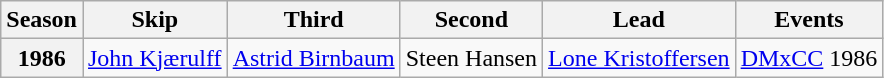<table class="wikitable">
<tr>
<th scope="col">Season</th>
<th scope="col">Skip</th>
<th scope="col">Third</th>
<th scope="col">Second</th>
<th scope="col">Lead</th>
<th scope="col">Events</th>
</tr>
<tr>
<th scope="row">1986</th>
<td><a href='#'>John Kjærulff</a></td>
<td><a href='#'>Astrid Birnbaum</a></td>
<td>Steen Hansen</td>
<td><a href='#'>Lone Kristoffersen</a></td>
<td><a href='#'>DMxCC</a> 1986 </td>
</tr>
</table>
